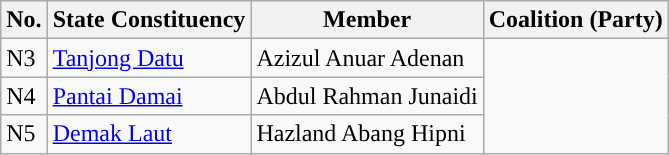<table class="wikitable">
<tr>
<th>No.</th>
<th>State Constituency</th>
<th>Member</th>
<th>Coalition (Party)</th>
</tr>
<tr>
<td>N3</td>
<td><a href='#'>Tanjong Datu</a></td>
<td>Azizul Anuar Adenan</td>
<td rowspan="3"></td>
</tr>
<tr>
<td>N4</td>
<td><a href='#'>Pantai Damai</a></td>
<td>Abdul Rahman Junaidi</td>
</tr>
<tr>
<td>N5</td>
<td><a href='#'>Demak Laut</a></td>
<td>Hazland Abang Hipni</td>
</tr>
</table>
